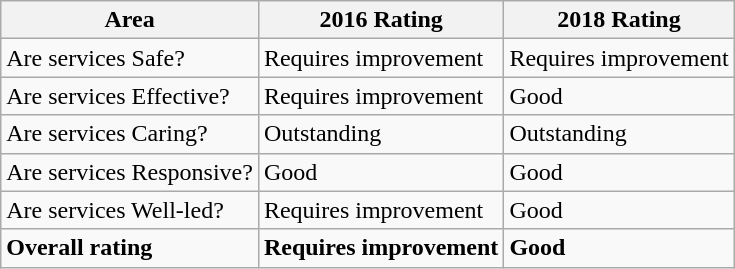<table class="wikitable">
<tr>
<th>Area</th>
<th>2016 Rating</th>
<th>2018 Rating</th>
</tr>
<tr>
<td>Are services Safe?</td>
<td>Requires improvement</td>
<td>Requires improvement</td>
</tr>
<tr>
<td>Are services Effective?</td>
<td>Requires improvement</td>
<td>Good</td>
</tr>
<tr>
<td>Are services Caring?</td>
<td>Outstanding</td>
<td>Outstanding</td>
</tr>
<tr>
<td>Are services Responsive?</td>
<td>Good</td>
<td>Good</td>
</tr>
<tr>
<td>Are services Well-led?</td>
<td>Requires improvement</td>
<td>Good</td>
</tr>
<tr>
<td><strong>Overall rating</strong></td>
<td><strong>Requires improvement</strong></td>
<td><strong>Good</strong></td>
</tr>
</table>
